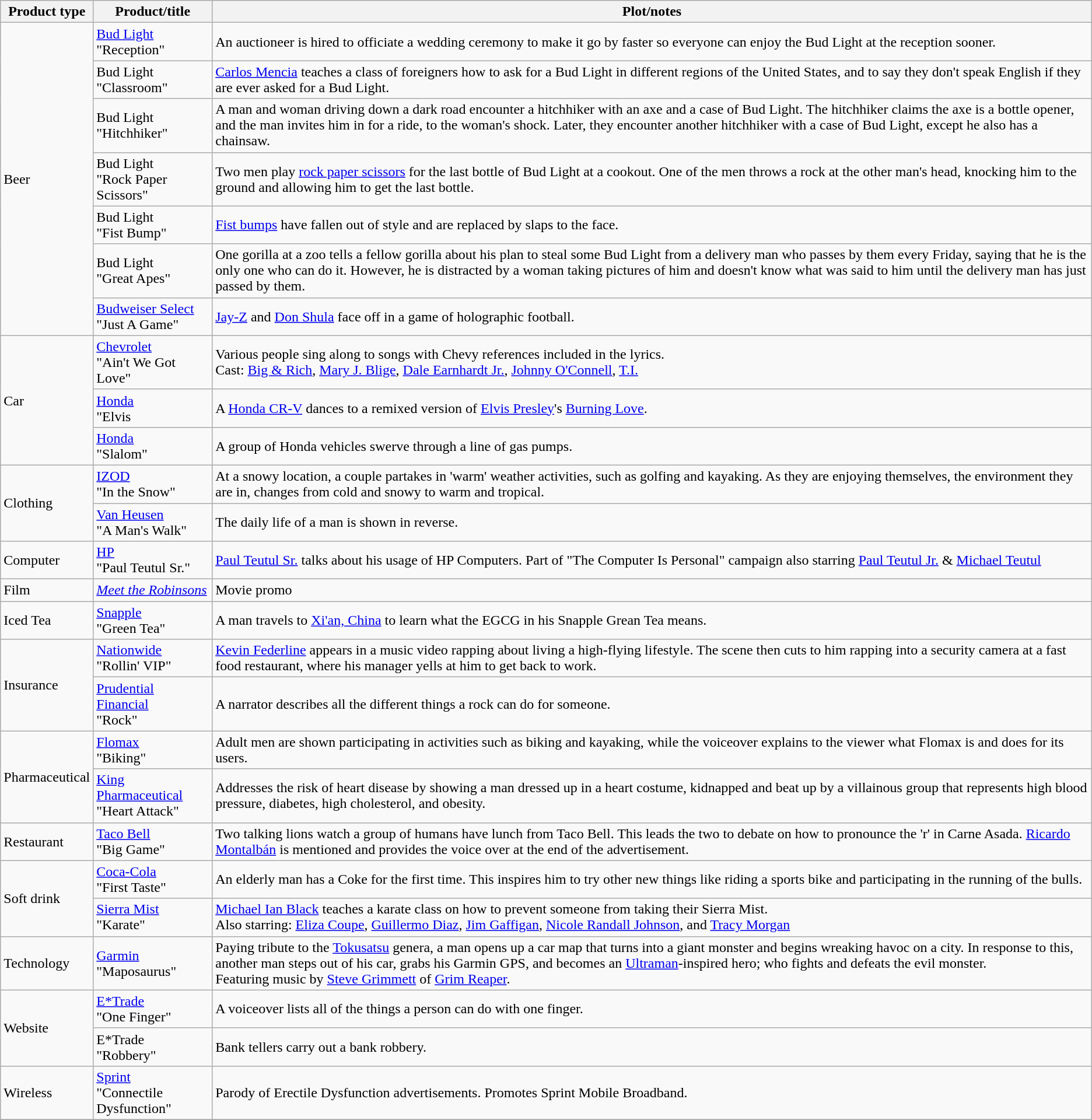<table class="wikitable">
<tr>
<th>Product type</th>
<th>Product/title</th>
<th>Plot/notes</th>
</tr>
<tr>
<td rowspan="7">Beer</td>
<td><a href='#'>Bud Light</a><br>"Reception"</td>
<td>An auctioneer is hired to officiate a wedding ceremony to make it go by faster so everyone can enjoy the Bud Light at the reception sooner.</td>
</tr>
<tr>
<td>Bud Light<br>"Classroom"</td>
<td><a href='#'>Carlos Mencia</a> teaches a class of foreigners how to ask for a Bud Light in different regions of the United States, and to say they don't speak English if they are ever asked for a Bud Light.</td>
</tr>
<tr>
<td>Bud Light<br>"Hitchhiker"</td>
<td>A man and woman driving down a dark road encounter a hitchhiker with an axe and a case of Bud Light. The hitchhiker claims the axe is a bottle opener, and the man invites him in for a ride, to the woman's shock. Later, they encounter another hitchhiker with a case of Bud Light, except he also has a chainsaw.</td>
</tr>
<tr>
<td>Bud Light<br>"Rock Paper Scissors"</td>
<td>Two men play <a href='#'>rock paper scissors</a> for the last bottle of Bud Light at a cookout. One of the men throws a rock at the other man's head, knocking him to the ground and allowing him to get the last bottle.</td>
</tr>
<tr>
<td>Bud Light<br>"Fist Bump"</td>
<td><a href='#'>Fist bumps</a> have fallen out of style and are replaced by slaps to the face.</td>
</tr>
<tr>
<td>Bud Light<br>"Great Apes"</td>
<td>One gorilla at a zoo tells a fellow gorilla about his plan to steal some Bud Light from a delivery man who passes by them every Friday, saying that he is the only one who can do it. However, he is distracted by a woman taking pictures of him and doesn't know what was said to him until the delivery man has just passed by them.</td>
</tr>
<tr>
<td><a href='#'>Budweiser Select</a><br>"Just A Game"</td>
<td><a href='#'>Jay-Z</a> and <a href='#'>Don Shula</a> face off in a game of holographic football.</td>
</tr>
<tr>
<td rowspan="3">Car</td>
<td><a href='#'>Chevrolet</a><br>"Ain't We Got Love"</td>
<td>Various people sing along to songs with Chevy references included in the lyrics.<br>Cast: <a href='#'>Big & Rich</a>, <a href='#'>Mary J. Blige</a>, <a href='#'>Dale Earnhardt Jr.</a>, <a href='#'>Johnny O'Connell</a>, <a href='#'>T.I.</a></td>
</tr>
<tr>
<td><a href='#'>Honda</a><br>"Elvis</td>
<td>A <a href='#'>Honda CR-V</a> dances to a remixed version of <a href='#'>Elvis Presley</a>'s <a href='#'>Burning Love</a>.</td>
</tr>
<tr>
<td><a href='#'>Honda</a><br>"Slalom"</td>
<td>A group of Honda vehicles swerve through a line of gas pumps.</td>
</tr>
<tr>
<td rowspan="2">Clothing</td>
<td><a href='#'>IZOD</a><br>"In the Snow"</td>
<td>At a snowy location, a couple partakes in 'warm' weather activities, such as golfing and kayaking. As they are enjoying themselves, the environment they are in, changes from cold and snowy to warm and tropical.</td>
</tr>
<tr>
<td><a href='#'>Van Heusen</a><br>"A Man's Walk"</td>
<td>The daily life of a man is shown in reverse.</td>
</tr>
<tr>
<td>Computer</td>
<td><a href='#'>HP</a><br>"Paul Teutul Sr."</td>
<td><a href='#'>Paul Teutul Sr.</a> talks about his usage of HP Computers. Part of "The Computer Is Personal" campaign also starring <a href='#'>Paul Teutul Jr.</a> & <a href='#'>Michael Teutul</a></td>
</tr>
<tr>
<td>Film</td>
<td><a href='#'><em>Meet the Robinsons</em></a></td>
<td>Movie promo</td>
</tr>
<tr>
<td>Iced Tea</td>
<td><a href='#'>Snapple</a><br>"Green Tea"</td>
<td>A man travels to <a href='#'>Xi'an, China</a> to learn what the EGCG in his Snapple Grean Tea means.</td>
</tr>
<tr>
<td rowspan="2">Insurance</td>
<td><a href='#'>Nationwide</a><br>"Rollin' VIP"</td>
<td><a href='#'>Kevin Federline</a> appears in a music video rapping about living a high-flying lifestyle. The scene then cuts to him rapping into a security camera at a fast food restaurant, where his manager yells at him to get back to work.</td>
</tr>
<tr>
<td><a href='#'>Prudential Financial</a><br>"Rock"</td>
<td>A narrator describes all the different things a rock can do for someone.</td>
</tr>
<tr>
<td rowspan="2">Pharmaceutical</td>
<td><a href='#'>Flomax</a><br>"Biking"</td>
<td>Adult men are shown participating in activities such as biking and kayaking, while the voiceover explains to the viewer what Flomax is and does for its users.</td>
</tr>
<tr>
<td><a href='#'>King Pharmaceutical</a><br>"Heart Attack"</td>
<td>Addresses the risk of heart disease by showing a man dressed up in a heart costume, kidnapped and beat up by a villainous group that represents high blood pressure, diabetes, high cholesterol, and obesity.</td>
</tr>
<tr>
<td>Restaurant</td>
<td><a href='#'>Taco Bell</a><br>"Big Game"</td>
<td>Two talking lions watch a group of humans have lunch from Taco Bell. This leads the two to debate on how to pronounce the 'r' in Carne Asada. <a href='#'>Ricardo Montalbán</a> is mentioned and provides the voice over at the end of the advertisement.</td>
</tr>
<tr>
<td rowspan="2">Soft drink</td>
<td><a href='#'>Coca-Cola</a><br>"First Taste"</td>
<td>An elderly man has a Coke for the first time. This inspires him to try other new things like riding a sports bike and participating in the running of the bulls.</td>
</tr>
<tr>
<td><a href='#'>Sierra Mist</a><br>"Karate"</td>
<td><a href='#'>Michael Ian Black</a> teaches a karate class on how to prevent someone from taking their Sierra Mist.<br>Also starring: <a href='#'>Eliza Coupe</a>, <a href='#'>Guillermo Diaz</a>, <a href='#'>Jim Gaffigan</a>, <a href='#'>Nicole Randall Johnson</a>, and <a href='#'>Tracy Morgan</a></td>
</tr>
<tr>
<td>Technology</td>
<td><a href='#'>Garmin</a><br>"Maposaurus"</td>
<td>Paying tribute to the <a href='#'>Tokusatsu</a> genera, a man opens up a car map that turns into a giant monster and begins wreaking havoc on a city. In response to this, another man steps out of his car, grabs his Garmin GPS, and becomes an <a href='#'>Ultraman</a>-inspired hero; who fights and defeats the evil monster.<br>Featuring music by <a href='#'>Steve Grimmett</a> of <a href='#'>Grim Reaper</a>.</td>
</tr>
<tr>
<td rowspan = "2">Website</td>
<td><a href='#'>E*Trade</a><br>"One Finger"</td>
<td>A voiceover lists all of the things a person can do with one finger.</td>
</tr>
<tr>
<td>E*Trade<br>"Robbery"</td>
<td>Bank tellers carry out a bank robbery.</td>
</tr>
<tr>
<td>Wireless</td>
<td><a href='#'>Sprint</a><br>"Connectile Dysfunction"</td>
<td>Parody of Erectile Dysfunction advertisements. Promotes Sprint Mobile Broadband.</td>
</tr>
<tr>
</tr>
</table>
